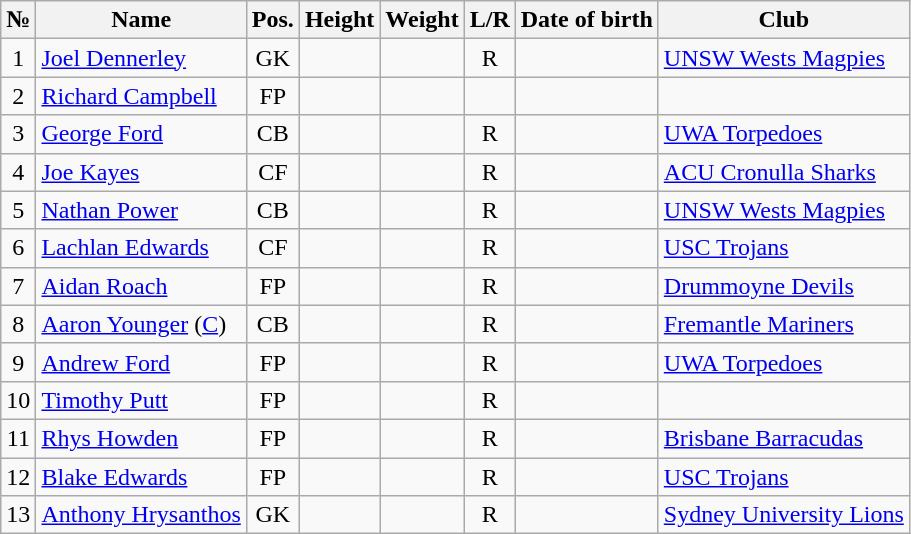<table class="wikitable sortable" text-align:center;">
<tr>
<th>№</th>
<th>Name</th>
<th>Pos.</th>
<th>Height</th>
<th>Weight</th>
<th>L/R</th>
<th>Date of birth</th>
<th>Club</th>
</tr>
<tr>
<td style="text-align:center;">1</td>
<td style="text-align:left;"><a href='#'>Joel Dennerley</a></td>
<td style="text-align:center;">GK</td>
<td></td>
<td></td>
<td style="text-align:center;">R</td>
<td style="text-align:left;"></td>
<td style="text-align:left;"> <a href='#'>UNSW Wests Magpies</a></td>
</tr>
<tr>
<td style="text-align:center;">2</td>
<td style="text-align:left;"><a href='#'>Richard Campbell</a></td>
<td style="text-align:center;">FP</td>
<td></td>
<td></td>
<td></td>
<td style="text-align:left;"></td>
<td style="text-align:left;"></td>
</tr>
<tr>
<td style="text-align:center;">3</td>
<td style="text-align:left;"><a href='#'>George Ford</a></td>
<td style="text-align:center;">CB</td>
<td></td>
<td></td>
<td style="text-align:center;">R</td>
<td style="text-align:left;"></td>
<td style="text-align:left;"> <a href='#'>UWA Torpedoes</a></td>
</tr>
<tr>
<td style="text-align:center;">4</td>
<td style="text-align:left;"><a href='#'>Joe Kayes</a></td>
<td style="text-align:center;">CF</td>
<td></td>
<td></td>
<td style="text-align:center;">R</td>
<td style="text-align:left;"></td>
<td style="text-align:left;"> <a href='#'>ACU Cronulla Sharks</a></td>
</tr>
<tr>
<td style="text-align:center;">5</td>
<td style="text-align:left;"><a href='#'>Nathan Power</a></td>
<td style="text-align:center;">CB</td>
<td></td>
<td></td>
<td style="text-align:center;">R</td>
<td style="text-align:left;"></td>
<td style="text-align:left;"> <a href='#'>UNSW Wests Magpies</a></td>
</tr>
<tr>
<td style="text-align:center;">6</td>
<td style="text-align:left;"><a href='#'>Lachlan Edwards</a></td>
<td style="text-align:center;">CF</td>
<td></td>
<td></td>
<td style="text-align:center;">R</td>
<td style="text-align:left;"></td>
<td style="text-align:left;"> <a href='#'>USC Trojans</a></td>
</tr>
<tr>
<td style="text-align:center;">7</td>
<td style="text-align:left;"><a href='#'>Aidan Roach</a></td>
<td style="text-align:center;">FP</td>
<td></td>
<td></td>
<td style="text-align:center;">R</td>
<td style="text-align:left;"></td>
<td style="text-align:left;"> <a href='#'>Drummoyne Devils</a></td>
</tr>
<tr>
<td style="text-align:center;">8</td>
<td style="text-align:left;"><a href='#'>Aaron Younger</a> (<a href='#'>C</a>)</td>
<td style="text-align:center;">CB</td>
<td></td>
<td></td>
<td style="text-align:center;">R</td>
<td style="text-align:left;"></td>
<td style="text-align:left;"> <a href='#'>Fremantle Mariners</a></td>
</tr>
<tr>
<td style="text-align:center;">9</td>
<td style="text-align:left;"><a href='#'>Andrew Ford</a></td>
<td style="text-align:center;">FP</td>
<td></td>
<td></td>
<td style="text-align:center;">R</td>
<td style="text-align:left;"></td>
<td style="text-align:left;"> <a href='#'>UWA Torpedoes</a></td>
</tr>
<tr>
<td style="text-align:center;">10</td>
<td style="text-align:left;"><a href='#'>Timothy Putt</a></td>
<td style="text-align:center;">FP</td>
<td></td>
<td></td>
<td style="text-align:center;">R</td>
<td style="text-align:left;"></td>
<td style="text-align:left;"></td>
</tr>
<tr>
<td style="text-align:center;">11</td>
<td style="text-align:left;"><a href='#'>Rhys Howden</a></td>
<td style="text-align:center;">FP</td>
<td></td>
<td></td>
<td style="text-align:center;">R</td>
<td style="text-align:left;"></td>
<td style="text-align:left;"> <a href='#'>Brisbane Barracudas</a></td>
</tr>
<tr>
<td style="text-align:center;">12</td>
<td style="text-align:left;"><a href='#'>Blake Edwards</a></td>
<td style="text-align:center;">FP</td>
<td></td>
<td></td>
<td style="text-align:center;">R</td>
<td style="text-align:left;"></td>
<td style="text-align:left;"> <a href='#'>USC Trojans</a></td>
</tr>
<tr>
<td style="text-align:center;">13</td>
<td style="text-align:left;"><a href='#'>Anthony Hrysanthos</a></td>
<td style="text-align:center;">GK</td>
<td></td>
<td></td>
<td style="text-align:center;">R</td>
<td style="text-align:left;"></td>
<td style="text-align:left;"> <a href='#'>Sydney University Lions</a></td>
</tr>
</table>
